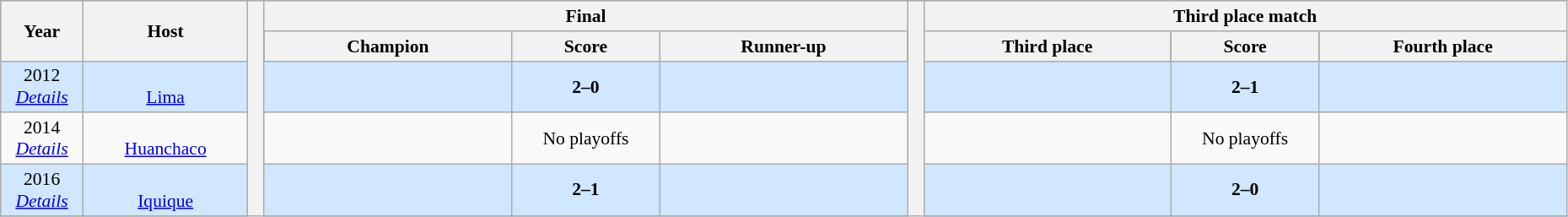<table class="wikitable" style="font-size:90%; width: 98%; text-align: center;">
<tr bgcolor=#C1D8FF>
<th rowspan=2 width=5%>Year</th>
<th rowspan=2 width=10%>Host</th>
<th width=1% rowspan=100 bgcolor=ffffff></th>
<th colspan=3>Final</th>
<th width=1% rowspan=100 bgcolor=ffffff></th>
<th colspan=3>Third place match</th>
</tr>
<tr bgcolor=FEF>
<th width=15%>Champion</th>
<th width=9%>Score</th>
<th width=15%>Runner-up</th>
<th width=15%>Third place</th>
<th width=9%>Score</th>
<th width=15%>Fourth place</th>
</tr>
<tr bgcolor=#D0E7FF>
<td>2012<br><em><a href='#'>Details</a></em></td>
<td><br><a href='#'>Lima</a></td>
<td><strong></strong></td>
<td><strong> 2–0 </strong></td>
<td></td>
<td></td>
<td><strong> 2–1 </strong></td>
<td></td>
</tr>
<tr>
<td>2014<br><em><a href='#'>Details</a></em></td>
<td><br><a href='#'>Huanchaco</a></td>
<td><strong></strong></td>
<td><span>No playoffs</span></td>
<td></td>
<td></td>
<td><span>No playoffs</span></td>
<td></td>
</tr>
<tr bgcolor=#D0E7FF>
<td>2016<br><em><a href='#'>Details</a></em></td>
<td><br><a href='#'>Iquique</a></td>
<td><strong></strong></td>
<td><strong> 2–1 </strong></td>
<td></td>
<td></td>
<td><strong> 2–0 </strong></td>
<td></td>
</tr>
<tr>
</tr>
</table>
